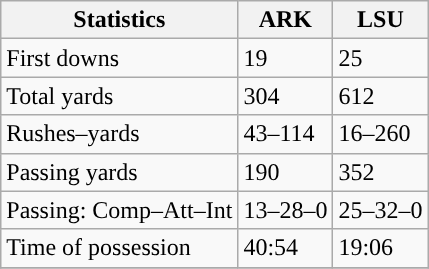<table class="wikitable" style="float: left;">
<tr>
<th>Statistics</th>
<th>ARK</th>
<th>LSU</th>
</tr>
<tr>
<td>First downs</td>
<td>19</td>
<td>25</td>
</tr>
<tr>
<td>Total yards</td>
<td>304</td>
<td>612</td>
</tr>
<tr>
<td>Rushes–yards</td>
<td>43–114</td>
<td>16–260</td>
</tr>
<tr>
<td>Passing yards</td>
<td>190</td>
<td>352</td>
</tr>
<tr>
<td>Passing: Comp–Att–Int</td>
<td>13–28–0</td>
<td>25–32–0</td>
</tr>
<tr>
<td>Time of possession</td>
<td>40:54</td>
<td>19:06</td>
</tr>
<tr>
</tr>
</table>
